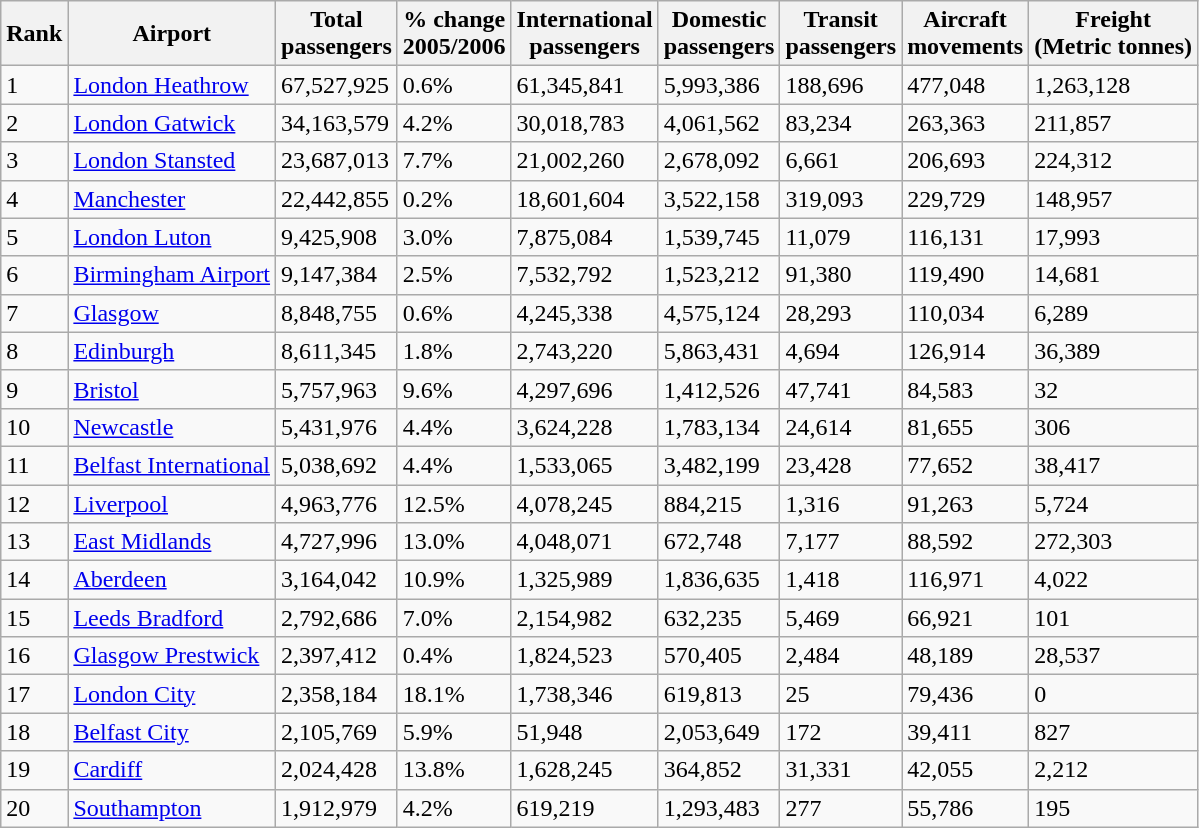<table class="wikitable sortable">
<tr>
<th>Rank</th>
<th>Airport</th>
<th>Total<br>passengers</th>
<th>% change<br>2005/2006</th>
<th>International<br>passengers</th>
<th>Domestic<br>passengers</th>
<th>Transit<br>passengers</th>
<th>Aircraft<br>movements</th>
<th>Freight<br>(Metric tonnes)</th>
</tr>
<tr>
<td>1</td>
<td><a href='#'>London Heathrow</a></td>
<td>67,527,925</td>
<td>0.6%</td>
<td>61,345,841</td>
<td>5,993,386</td>
<td>188,696</td>
<td>477,048</td>
<td>1,263,128</td>
</tr>
<tr>
<td>2</td>
<td><a href='#'>London Gatwick</a></td>
<td>34,163,579</td>
<td>4.2%</td>
<td>30,018,783</td>
<td>4,061,562</td>
<td>83,234</td>
<td>263,363</td>
<td>211,857</td>
</tr>
<tr>
<td>3</td>
<td><a href='#'>London Stansted</a></td>
<td>23,687,013</td>
<td>7.7%</td>
<td>21,002,260</td>
<td>2,678,092</td>
<td>6,661</td>
<td>206,693</td>
<td>224,312</td>
</tr>
<tr>
<td>4</td>
<td><a href='#'>Manchester</a></td>
<td>22,442,855</td>
<td>0.2%</td>
<td>18,601,604</td>
<td>3,522,158</td>
<td>319,093</td>
<td>229,729</td>
<td>148,957</td>
</tr>
<tr>
<td>5</td>
<td><a href='#'>London Luton</a></td>
<td>9,425,908</td>
<td>3.0%</td>
<td>7,875,084</td>
<td>1,539,745</td>
<td>11,079</td>
<td>116,131</td>
<td>17,993</td>
</tr>
<tr>
<td>6</td>
<td><a href='#'>Birmingham Airport</a></td>
<td>9,147,384</td>
<td>2.5%</td>
<td>7,532,792</td>
<td>1,523,212</td>
<td>91,380</td>
<td>119,490</td>
<td>14,681</td>
</tr>
<tr>
<td>7</td>
<td><a href='#'>Glasgow</a></td>
<td>8,848,755</td>
<td>0.6%</td>
<td>4,245,338</td>
<td>4,575,124</td>
<td>28,293</td>
<td>110,034</td>
<td>6,289</td>
</tr>
<tr>
<td>8</td>
<td><a href='#'>Edinburgh</a></td>
<td>8,611,345</td>
<td>1.8%</td>
<td>2,743,220</td>
<td>5,863,431</td>
<td>4,694</td>
<td>126,914</td>
<td>36,389</td>
</tr>
<tr>
<td>9</td>
<td><a href='#'>Bristol</a></td>
<td>5,757,963</td>
<td>9.6%</td>
<td>4,297,696</td>
<td>1,412,526</td>
<td>47,741</td>
<td>84,583</td>
<td>32</td>
</tr>
<tr>
<td>10</td>
<td><a href='#'>Newcastle</a></td>
<td>5,431,976</td>
<td>4.4%</td>
<td>3,624,228</td>
<td>1,783,134</td>
<td>24,614</td>
<td>81,655</td>
<td>306</td>
</tr>
<tr>
<td>11</td>
<td><a href='#'>Belfast International</a></td>
<td>5,038,692</td>
<td>4.4%</td>
<td>1,533,065</td>
<td>3,482,199</td>
<td>23,428</td>
<td>77,652</td>
<td>38,417</td>
</tr>
<tr>
<td>12</td>
<td><a href='#'>Liverpool</a></td>
<td>4,963,776</td>
<td>12.5%</td>
<td>4,078,245</td>
<td>884,215</td>
<td>1,316</td>
<td>91,263</td>
<td>5,724</td>
</tr>
<tr>
<td>13</td>
<td><a href='#'>East Midlands</a></td>
<td>4,727,996</td>
<td>13.0%</td>
<td>4,048,071</td>
<td>672,748</td>
<td>7,177</td>
<td>88,592</td>
<td>272,303</td>
</tr>
<tr>
<td>14</td>
<td><a href='#'>Aberdeen</a></td>
<td>3,164,042</td>
<td>10.9%</td>
<td>1,325,989</td>
<td>1,836,635</td>
<td>1,418</td>
<td>116,971</td>
<td>4,022</td>
</tr>
<tr>
<td>15</td>
<td><a href='#'>Leeds Bradford</a></td>
<td>2,792,686</td>
<td>7.0%</td>
<td>2,154,982</td>
<td>632,235</td>
<td>5,469</td>
<td>66,921</td>
<td>101</td>
</tr>
<tr>
<td>16</td>
<td><a href='#'>Glasgow Prestwick</a></td>
<td>2,397,412</td>
<td>0.4%</td>
<td>1,824,523</td>
<td>570,405</td>
<td>2,484</td>
<td>48,189</td>
<td>28,537</td>
</tr>
<tr>
<td>17</td>
<td><a href='#'>London City</a></td>
<td>2,358,184</td>
<td>18.1%</td>
<td>1,738,346</td>
<td>619,813</td>
<td>25</td>
<td>79,436</td>
<td>0</td>
</tr>
<tr>
<td>18</td>
<td><a href='#'>Belfast City</a></td>
<td>2,105,769</td>
<td>5.9%</td>
<td>51,948</td>
<td>2,053,649</td>
<td>172</td>
<td>39,411</td>
<td>827</td>
</tr>
<tr>
<td>19</td>
<td><a href='#'>Cardiff</a></td>
<td>2,024,428</td>
<td>13.8%</td>
<td>1,628,245</td>
<td>364,852</td>
<td>31,331</td>
<td>42,055</td>
<td>2,212</td>
</tr>
<tr>
<td>20</td>
<td><a href='#'>Southampton</a></td>
<td>1,912,979</td>
<td>4.2%</td>
<td>619,219</td>
<td>1,293,483</td>
<td>277</td>
<td>55,786</td>
<td>195</td>
</tr>
</table>
